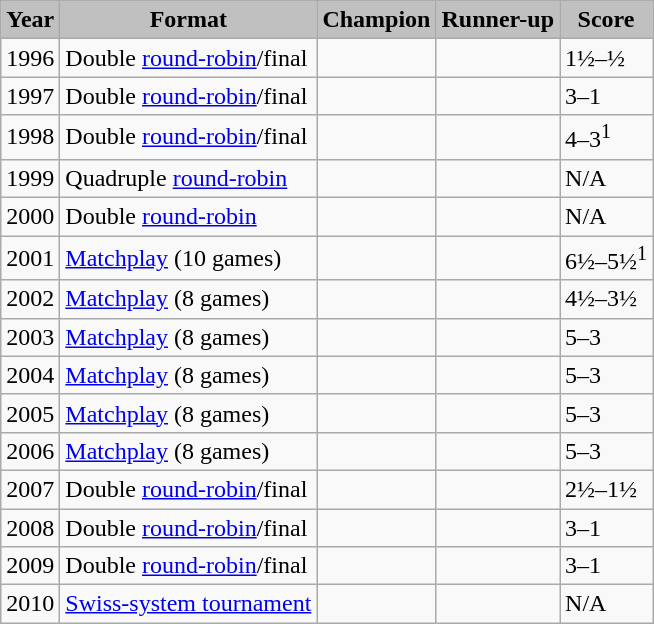<table class="wikitable">
<tr ---->
<th style="background:#C0C0C0">Year</th>
<th style="background:#C0C0C0">Format</th>
<th style="background:#C0C0C0">Champion</th>
<th style="background:#C0C0C0">Runner-up</th>
<th style="background:#C0C0C0">Score</th>
</tr>
<tr ---->
<td>1996</td>
<td>Double <a href='#'>round-robin</a>/final</td>
<td></td>
<td></td>
<td>1½–½</td>
</tr>
<tr ---->
<td>1997</td>
<td>Double <a href='#'>round-robin</a>/final</td>
<td></td>
<td></td>
<td>3–1</td>
</tr>
<tr ---->
<td>1998</td>
<td>Double <a href='#'>round-robin</a>/final</td>
<td></td>
<td></td>
<td>4–3<sup>1</sup></td>
</tr>
<tr ---->
<td>1999</td>
<td>Quadruple <a href='#'>round-robin</a></td>
<td></td>
<td></td>
<td>N/A</td>
</tr>
<tr ---->
<td>2000</td>
<td>Double <a href='#'>round-robin</a></td>
<td></td>
<td></td>
<td>N/A</td>
</tr>
<tr ---->
<td>2001</td>
<td><a href='#'>Matchplay</a> (10 games)</td>
<td></td>
<td></td>
<td>6½–5½<sup>1</sup></td>
</tr>
<tr ---->
<td>2002</td>
<td><a href='#'>Matchplay</a> (8 games)</td>
<td></td>
<td></td>
<td>4½–3½</td>
</tr>
<tr ---->
<td>2003</td>
<td><a href='#'>Matchplay</a> (8 games)</td>
<td></td>
<td></td>
<td>5–3</td>
</tr>
<tr ---->
<td>2004</td>
<td><a href='#'>Matchplay</a> (8 games)</td>
<td></td>
<td></td>
<td>5–3</td>
</tr>
<tr ---->
<td>2005</td>
<td><a href='#'>Matchplay</a> (8 games)</td>
<td></td>
<td></td>
<td>5–3</td>
</tr>
<tr ---->
<td>2006</td>
<td><a href='#'>Matchplay</a> (8 games)</td>
<td></td>
<td></td>
<td>5–3</td>
</tr>
<tr ---->
<td>2007</td>
<td>Double <a href='#'>round-robin</a>/final</td>
<td></td>
<td></td>
<td>2½–1½</td>
</tr>
<tr ---->
<td>2008</td>
<td>Double <a href='#'>round-robin</a>/final</td>
<td></td>
<td></td>
<td>3–1</td>
</tr>
<tr ---->
<td>2009</td>
<td>Double <a href='#'>round-robin</a>/final</td>
<td></td>
<td></td>
<td>3–1</td>
</tr>
<tr ---->
<td>2010</td>
<td><a href='#'>Swiss-system tournament</a></td>
<td></td>
<td></td>
<td>N/A</td>
</tr>
</table>
